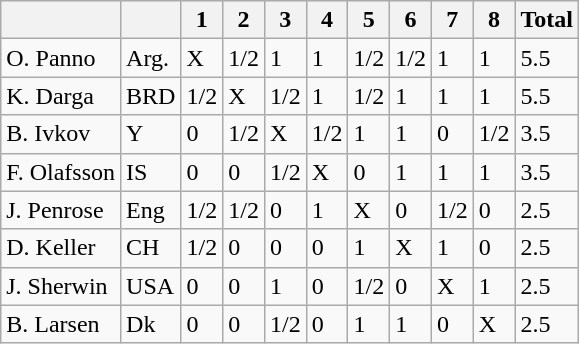<table class="wikitable">
<tr>
<th></th>
<th></th>
<th>1</th>
<th>2</th>
<th>3</th>
<th>4</th>
<th>5</th>
<th>6</th>
<th>7</th>
<th>8</th>
<th>Total</th>
</tr>
<tr>
<td>O. Panno</td>
<td>Arg.</td>
<td>X</td>
<td>1/2</td>
<td>1</td>
<td>1</td>
<td>1/2</td>
<td>1/2</td>
<td>1</td>
<td>1</td>
<td>5.5</td>
</tr>
<tr>
<td>K. Darga</td>
<td>BRD</td>
<td>1/2</td>
<td>X</td>
<td>1/2</td>
<td>1</td>
<td>1/2</td>
<td>1</td>
<td>1</td>
<td>1</td>
<td>5.5</td>
</tr>
<tr>
<td>B. Ivkov</td>
<td>Y</td>
<td>0</td>
<td>1/2</td>
<td>X</td>
<td>1/2</td>
<td>1</td>
<td>1</td>
<td>0</td>
<td>1/2</td>
<td>3.5</td>
</tr>
<tr>
<td>F. Olafsson</td>
<td>IS</td>
<td>0</td>
<td>0</td>
<td>1/2</td>
<td>X</td>
<td>0</td>
<td>1</td>
<td>1</td>
<td>1</td>
<td>3.5</td>
</tr>
<tr>
<td>J. Penrose</td>
<td>Eng</td>
<td>1/2</td>
<td>1/2</td>
<td>0</td>
<td>1</td>
<td>X</td>
<td>0</td>
<td>1/2</td>
<td>0</td>
<td>2.5</td>
</tr>
<tr>
<td>D. Keller</td>
<td>CH</td>
<td>1/2</td>
<td>0</td>
<td>0</td>
<td>0</td>
<td>1</td>
<td>X</td>
<td>1</td>
<td>0</td>
<td>2.5</td>
</tr>
<tr>
<td>J. Sherwin</td>
<td>USA</td>
<td>0</td>
<td>0</td>
<td>1</td>
<td>0</td>
<td>1/2</td>
<td>0</td>
<td>X</td>
<td>1</td>
<td>2.5</td>
</tr>
<tr>
<td>B. Larsen</td>
<td>Dk</td>
<td>0</td>
<td>0</td>
<td>1/2</td>
<td>0</td>
<td>1</td>
<td>1</td>
<td>0</td>
<td>X</td>
<td>2.5</td>
</tr>
</table>
